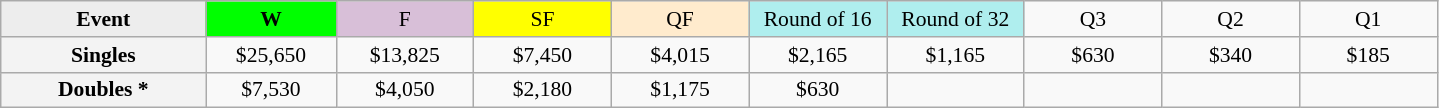<table class=wikitable style=font-size:90%;text-align:center>
<tr>
<td style="width:130px; background:#ededed;"><strong>Event</strong></td>
<td style="width:80px; background:lime;"><strong>W</strong></td>
<td style="width:85px; background:thistle;">F</td>
<td style="width:85px; background:#ff0;">SF</td>
<td style="width:85px; background:#ffebcd;">QF</td>
<td style="width:85px; background:#afeeee;">Round of 16</td>
<td style="width:85px; background:#afeeee;">Round of 32</td>
<td width=85>Q3</td>
<td width=85>Q2</td>
<td width=85>Q1</td>
</tr>
<tr>
<td style="background:#f3f3f3;"><strong>Singles</strong></td>
<td>$25,650</td>
<td>$13,825</td>
<td>$7,450</td>
<td>$4,015</td>
<td>$2,165</td>
<td>$1,165</td>
<td>$630</td>
<td>$340</td>
<td>$185</td>
</tr>
<tr>
<td style="background:#f3f3f3;"><strong>Doubles *</strong></td>
<td>$7,530</td>
<td>$4,050</td>
<td>$2,180</td>
<td>$1,175</td>
<td>$630</td>
<td></td>
<td></td>
<td></td>
<td></td>
</tr>
</table>
